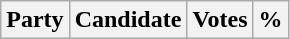<table class="wikitable">
<tr>
<th colspan="2">Party</th>
<th>Candidate</th>
<th>Votes</th>
<th>%<br>

</th>
</tr>
</table>
